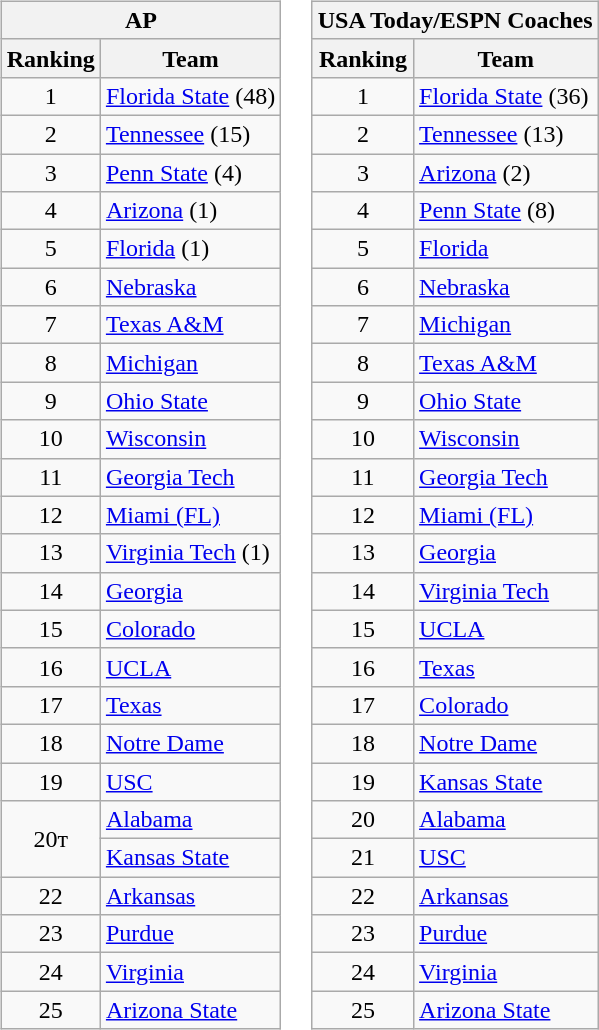<table>
<tr style="vertical-align:top;">
<td><br><table class="wikitable" style="text-align:center;">
<tr>
<th colspan=2>AP</th>
</tr>
<tr>
<th>Ranking</th>
<th>Team</th>
</tr>
<tr>
<td>1</td>
<td align=left><a href='#'>Florida State</a> (48)</td>
</tr>
<tr>
<td>2</td>
<td align=left><a href='#'>Tennessee</a> (15)</td>
</tr>
<tr>
<td>3</td>
<td align=left><a href='#'>Penn State</a> (4)</td>
</tr>
<tr>
<td>4</td>
<td align=left><a href='#'>Arizona</a> (1)</td>
</tr>
<tr>
<td>5</td>
<td align=left><a href='#'>Florida</a> (1)</td>
</tr>
<tr>
<td>6</td>
<td align=left><a href='#'>Nebraska</a></td>
</tr>
<tr>
<td>7</td>
<td align=left><a href='#'>Texas A&M</a></td>
</tr>
<tr>
<td>8</td>
<td align=left><a href='#'>Michigan</a></td>
</tr>
<tr>
<td>9</td>
<td align=left><a href='#'>Ohio State</a></td>
</tr>
<tr>
<td>10</td>
<td align=left><a href='#'>Wisconsin</a></td>
</tr>
<tr>
<td>11</td>
<td align=left><a href='#'>Georgia Tech</a></td>
</tr>
<tr>
<td>12</td>
<td align=left><a href='#'>Miami (FL)</a></td>
</tr>
<tr>
<td>13</td>
<td align=left><a href='#'>Virginia Tech</a> (1)</td>
</tr>
<tr>
<td>14</td>
<td align=left><a href='#'>Georgia</a></td>
</tr>
<tr>
<td>15</td>
<td align=left><a href='#'>Colorado</a></td>
</tr>
<tr>
<td>16</td>
<td align=left><a href='#'>UCLA</a></td>
</tr>
<tr>
<td>17</td>
<td align=left><a href='#'>Texas</a></td>
</tr>
<tr>
<td>18</td>
<td align=left><a href='#'>Notre Dame</a></td>
</tr>
<tr>
<td>19</td>
<td align=left><a href='#'>USC</a></td>
</tr>
<tr>
<td rowspan=2>20т</td>
<td align=left><a href='#'>Alabama</a></td>
</tr>
<tr>
<td align=left><a href='#'>Kansas State</a></td>
</tr>
<tr>
<td>22</td>
<td align=left><a href='#'>Arkansas</a></td>
</tr>
<tr>
<td>23</td>
<td align=left><a href='#'>Purdue</a></td>
</tr>
<tr>
<td>24</td>
<td align=left><a href='#'>Virginia</a></td>
</tr>
<tr>
<td>25</td>
<td align=left><a href='#'>Arizona State</a></td>
</tr>
</table>
</td>
<td><br><table class="wikitable" style="text-align:center;">
<tr>
<th colspan=2>USA Today/ESPN Coaches</th>
</tr>
<tr>
<th>Ranking</th>
<th>Team</th>
</tr>
<tr>
<td>1</td>
<td align=left><a href='#'>Florida State</a> (36)</td>
</tr>
<tr>
<td>2</td>
<td align=left><a href='#'>Tennessee</a> (13)</td>
</tr>
<tr>
<td>3</td>
<td align=left><a href='#'>Arizona</a> (2)</td>
</tr>
<tr>
<td>4</td>
<td align=left><a href='#'>Penn State</a> (8)</td>
</tr>
<tr>
<td>5</td>
<td align=left><a href='#'>Florida</a></td>
</tr>
<tr>
<td>6</td>
<td align=left><a href='#'>Nebraska</a></td>
</tr>
<tr>
<td>7</td>
<td align=left><a href='#'>Michigan</a></td>
</tr>
<tr>
<td>8</td>
<td align=left><a href='#'>Texas A&M</a></td>
</tr>
<tr>
<td>9</td>
<td align=left><a href='#'>Ohio State</a></td>
</tr>
<tr>
<td>10</td>
<td align=left><a href='#'>Wisconsin</a></td>
</tr>
<tr>
<td>11</td>
<td align=left><a href='#'>Georgia Tech</a></td>
</tr>
<tr>
<td>12</td>
<td align=left><a href='#'>Miami (FL)</a></td>
</tr>
<tr>
<td>13</td>
<td align=left><a href='#'>Georgia</a></td>
</tr>
<tr>
<td>14</td>
<td align=left><a href='#'>Virginia Tech</a></td>
</tr>
<tr>
<td>15</td>
<td align=left><a href='#'>UCLA</a></td>
</tr>
<tr>
<td>16</td>
<td align=left><a href='#'>Texas</a></td>
</tr>
<tr>
<td>17</td>
<td align=left><a href='#'>Colorado</a></td>
</tr>
<tr>
<td>18</td>
<td align=left><a href='#'>Notre Dame</a></td>
</tr>
<tr>
<td>19</td>
<td align=left><a href='#'>Kansas State</a></td>
</tr>
<tr>
<td>20</td>
<td align=left><a href='#'>Alabama</a></td>
</tr>
<tr>
<td>21</td>
<td align=left><a href='#'>USC</a></td>
</tr>
<tr>
<td>22</td>
<td align=left><a href='#'>Arkansas</a></td>
</tr>
<tr>
<td>23</td>
<td align=left><a href='#'>Purdue</a></td>
</tr>
<tr>
<td>24</td>
<td align=left><a href='#'>Virginia</a></td>
</tr>
<tr>
<td>25</td>
<td align=left><a href='#'>Arizona State</a></td>
</tr>
</table>
</td>
</tr>
</table>
